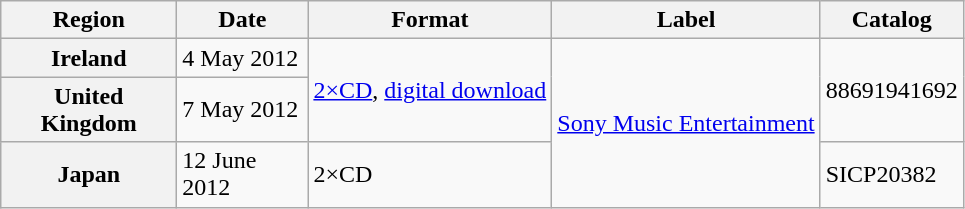<table class="wikitable plainrowheaders" style="text-align:left">
<tr>
<th scope="col" style="width:110px">Region</th>
<th scope="col" style="width:80px">Date</th>
<th scope="col">Format</th>
<th scope="col">Label</th>
<th scope="col">Catalog</th>
</tr>
<tr>
<th scope="row">Ireland</th>
<td>4 May 2012</td>
<td rowspan="2"><a href='#'>2×CD</a>, <a href='#'>digital download</a></td>
<td rowspan="3"><a href='#'>Sony Music Entertainment</a></td>
<td rowspan="2">88691941692</td>
</tr>
<tr>
<th scope="row">United Kingdom</th>
<td>7 May 2012</td>
</tr>
<tr>
<th scope="row">Japan</th>
<td>12 June 2012</td>
<td>2×CD</td>
<td>SICP20382</td>
</tr>
</table>
